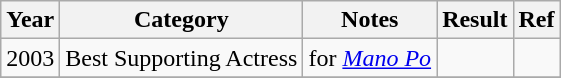<table class="wikitable">
<tr>
<th>Year</th>
<th>Category</th>
<th>Notes</th>
<th>Result</th>
<th>Ref</th>
</tr>
<tr>
<td>2003</td>
<td>Best Supporting Actress</td>
<td>for <em><a href='#'>Mano Po</a></em></td>
<td></td>
<td></td>
</tr>
<tr>
</tr>
</table>
